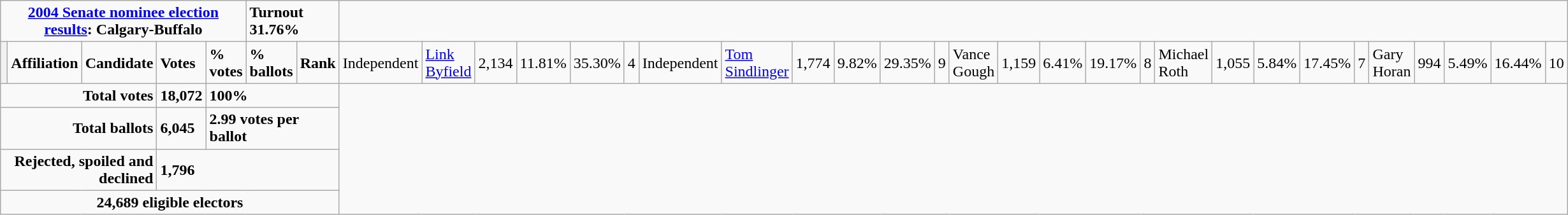<table class="wikitable">
<tr>
<td colspan="5" align=center><strong><a href='#'>2004 Senate nominee election results</a>: Calgary-Buffalo</strong></td>
<td colspan="2"><strong>Turnout 31.76%</strong></td>
</tr>
<tr>
<th style="width: 10px;"></th>
<td><strong>Affiliation</strong></td>
<td><strong>Candidate</strong></td>
<td><strong>Votes</strong></td>
<td><strong>% votes</strong></td>
<td><strong>% ballots</strong></td>
<td><strong>Rank</strong><br>


</td>
<td>Independent</td>
<td><a href='#'>Link Byfield</a></td>
<td>2,134</td>
<td>11.81%</td>
<td>35.30%</td>
<td>4<br>
</td>
<td>Independent</td>
<td><a href='#'>Tom Sindlinger</a></td>
<td>1,774</td>
<td>9.82%</td>
<td>29.35%</td>
<td>9<br>
</td>
<td>Vance Gough</td>
<td>1,159</td>
<td>6.41%</td>
<td>19.17%</td>
<td>8<br></td>
<td>Michael Roth</td>
<td>1,055</td>
<td>5.84%</td>
<td>17.45%</td>
<td>7<br></td>
<td>Gary Horan</td>
<td>994</td>
<td>5.49%</td>
<td>16.44%</td>
<td>10</td>
</tr>
<tr>
<td colspan="3" align="right"><strong>Total votes</strong></td>
<td><strong>18,072</strong></td>
<td colspan="3"><strong>100%</strong></td>
</tr>
<tr>
<td colspan="3" align="right"><strong>Total ballots</strong></td>
<td><strong>6,045</strong></td>
<td colspan="3"><strong>2.99 votes per ballot</strong></td>
</tr>
<tr>
<td colspan="3" align="right"><strong>Rejected, spoiled and declined</strong></td>
<td colspan="4"><strong>1,796</strong></td>
</tr>
<tr>
<td align=center colspan=7><strong>24,689 eligible electors</strong></td>
</tr>
</table>
